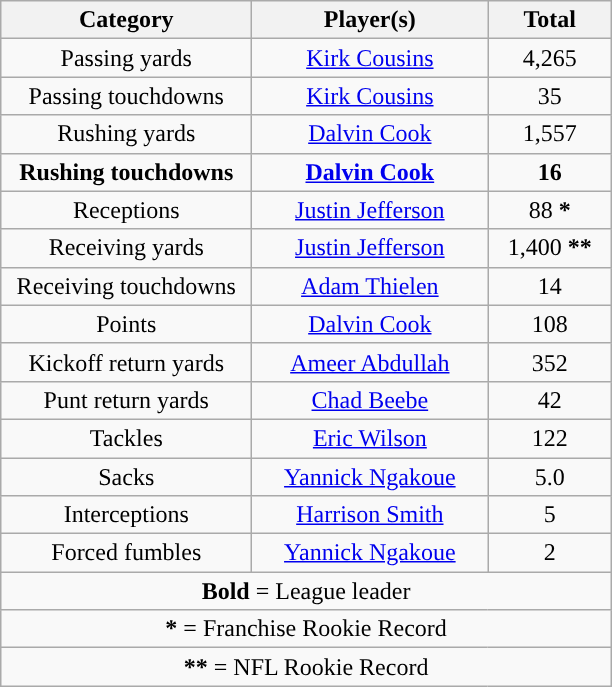<table class="wikitable" style="text-align:center">
<tr>
<th width="160">Category</th>
<th width="150">Player(s)</th>
<th width="75">Total</th>
</tr>
<tr>
<td>Passing yards</td>
<td><a href='#'>Kirk Cousins</a></td>
<td>4,265</td>
</tr>
<tr>
<td>Passing touchdowns</td>
<td><a href='#'>Kirk Cousins</a></td>
<td>35</td>
</tr>
<tr>
<td>Rushing yards</td>
<td><a href='#'>Dalvin Cook</a></td>
<td>1,557</td>
</tr>
<tr>
<td><strong>Rushing touchdowns</strong></td>
<td><strong><a href='#'>Dalvin Cook</a></strong></td>
<td><strong>16 </strong></td>
</tr>
<tr>
<td>Receptions</td>
<td><a href='#'>Justin Jefferson</a></td>
<td>88 <strong>*</strong></td>
</tr>
<tr>
<td>Receiving yards</td>
<td><a href='#'>Justin Jefferson</a></td>
<td>1,400 <strong>**</strong></td>
</tr>
<tr>
<td>Receiving touchdowns</td>
<td><a href='#'>Adam Thielen</a></td>
<td>14</td>
</tr>
<tr>
<td>Points</td>
<td><a href='#'>Dalvin Cook</a></td>
<td>108</td>
</tr>
<tr>
<td>Kickoff return yards</td>
<td><a href='#'>Ameer Abdullah</a></td>
<td>352</td>
</tr>
<tr>
<td>Punt return yards</td>
<td><a href='#'>Chad Beebe</a></td>
<td>42</td>
</tr>
<tr>
<td>Tackles</td>
<td><a href='#'>Eric Wilson</a></td>
<td>122</td>
</tr>
<tr>
<td>Sacks</td>
<td><a href='#'>Yannick Ngakoue</a></td>
<td>5.0</td>
</tr>
<tr>
<td>Interceptions</td>
<td><a href='#'>Harrison Smith</a></td>
<td>5</td>
</tr>
<tr>
<td>Forced fumbles</td>
<td><a href='#'>Yannick Ngakoue</a></td>
<td>2</td>
</tr>
<tr>
<td colspan="3"><strong>Bold</strong> = League leader</td>
</tr>
<tr>
<td colspan="3"><strong>*</strong> = Franchise Rookie Record</td>
</tr>
<tr>
<td colspan="3"><strong>**</strong> = NFL Rookie Record</td>
</tr>
</table>
